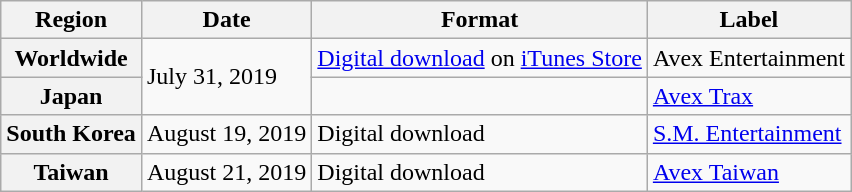<table class="wikitable plainrowheaders">
<tr>
<th scope="col">Region</th>
<th scope="col">Date</th>
<th scope="col">Format</th>
<th scope="col">Label</th>
</tr>
<tr>
<th scope="row">Worldwide</th>
<td rowspan="2">July 31, 2019</td>
<td><a href='#'>Digital download</a> on <a href='#'>iTunes Store</a></td>
<td>Avex Entertainment</td>
</tr>
<tr>
<th scope="row">Japan</th>
<td></td>
<td><a href='#'>Avex Trax</a></td>
</tr>
<tr>
<th scope="row">South Korea</th>
<td>August 19, 2019</td>
<td>Digital download</td>
<td><a href='#'>S.M. Entertainment</a></td>
</tr>
<tr>
<th scope="row" rowspan="2">Taiwan</th>
<td>August 21, 2019</td>
<td>Digital download</td>
<td><a href='#'>Avex Taiwan</a></td>
</tr>
</table>
